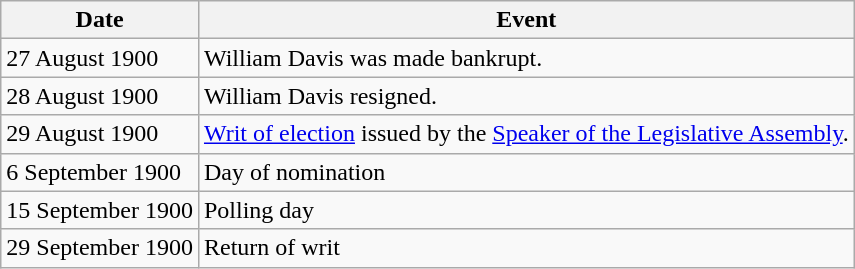<table class="wikitable">
<tr>
<th>Date</th>
<th>Event</th>
</tr>
<tr>
<td>27 August 1900</td>
<td>William Davis was made bankrupt.</td>
</tr>
<tr>
<td>28 August 1900</td>
<td>William Davis resigned.</td>
</tr>
<tr>
<td>29 August 1900</td>
<td><a href='#'>Writ of election</a> issued by the <a href='#'>Speaker of the Legislative Assembly</a>.</td>
</tr>
<tr>
<td>6 September 1900</td>
<td>Day of nomination</td>
</tr>
<tr>
<td>15 September 1900</td>
<td>Polling day</td>
</tr>
<tr>
<td>29 September 1900</td>
<td>Return of writ</td>
</tr>
</table>
